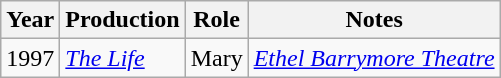<table class="wikitable">
<tr>
<th>Year</th>
<th>Production</th>
<th>Role</th>
<th>Notes</th>
</tr>
<tr>
<td>1997</td>
<td><em><a href='#'>The Life</a></em></td>
<td>Mary</td>
<td><em><a href='#'>Ethel Barrymore Theatre</a></em></td>
</tr>
</table>
